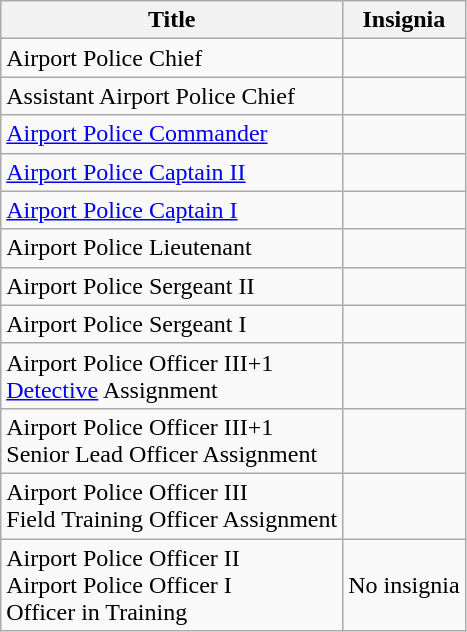<table class="wikitable">
<tr>
<th>Title</th>
<th>Insignia</th>
</tr>
<tr>
<td>Airport Police Chief</td>
<td></td>
</tr>
<tr>
<td>Assistant Airport Police Chief</td>
<td></td>
</tr>
<tr>
<td><a href='#'>Airport Police Commander</a></td>
<td></td>
</tr>
<tr>
<td><a href='#'>Airport Police Captain II</a></td>
<td></td>
</tr>
<tr>
<td><a href='#'>Airport Police Captain I</a></td>
<td></td>
</tr>
<tr>
<td>Airport Police Lieutenant</td>
<td></td>
</tr>
<tr>
<td>Airport Police Sergeant II</td>
<td></td>
</tr>
<tr>
<td>Airport Police Sergeant I</td>
<td></td>
</tr>
<tr>
<td>Airport Police Officer III+1<br><a href='#'>Detective</a> Assignment</td>
<td></td>
</tr>
<tr>
<td>Airport Police Officer III+1<br>Senior Lead Officer Assignment</td>
<td></td>
</tr>
<tr>
<td>Airport Police Officer III<br>Field Training Officer Assignment</td>
<td></td>
</tr>
<tr>
<td>Airport Police Officer II<br>Airport Police Officer I<br>Officer in Training</td>
<td style="text-align:center;">No insignia</td>
</tr>
</table>
